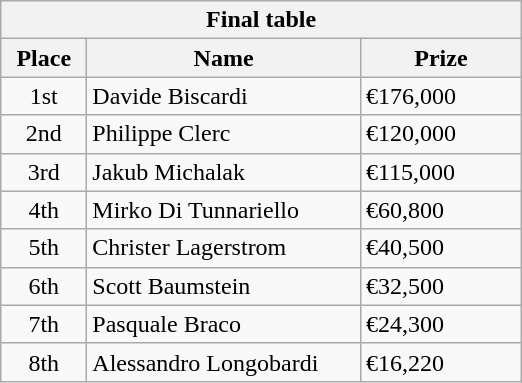<table class="wikitable">
<tr>
<th colspan="3">Final table</th>
</tr>
<tr>
<th style="width:50px;">Place</th>
<th style="width:175px;">Name</th>
<th style="width:100px;">Prize</th>
</tr>
<tr>
<td style="text-align:center;">1st</td>
<td> Davide Biscardi</td>
<td>€176,000</td>
</tr>
<tr>
<td style="text-align:center;">2nd</td>
<td> Philippe Clerc</td>
<td>€120,000</td>
</tr>
<tr>
<td style="text-align:center;">3rd</td>
<td> Jakub Michalak</td>
<td>€115,000</td>
</tr>
<tr>
<td style="text-align:center;">4th</td>
<td> Mirko Di Tunnariello</td>
<td>€60,800</td>
</tr>
<tr>
<td style="text-align:center;">5th</td>
<td> Christer Lagerstrom</td>
<td>€40,500</td>
</tr>
<tr>
<td style="text-align:center;">6th</td>
<td> Scott Baumstein</td>
<td>€32,500</td>
</tr>
<tr>
<td style="text-align:center;">7th</td>
<td> Pasquale Braco</td>
<td>€24,300</td>
</tr>
<tr>
<td style="text-align:center;">8th</td>
<td> Alessandro Longobardi</td>
<td>€16,220</td>
</tr>
</table>
